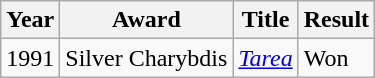<table class="wikitable">
<tr>
<th>Year</th>
<th>Award</th>
<th>Title</th>
<th>Result</th>
</tr>
<tr>
<td>1991</td>
<td>Silver Charybdis</td>
<td><em><a href='#'>Tarea</a></em></td>
<td>Won</td>
</tr>
</table>
